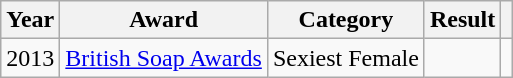<table class="wikitable">
<tr>
<th>Year</th>
<th>Award</th>
<th>Category</th>
<th>Result</th>
<th></th>
</tr>
<tr>
<td>2013</td>
<td><a href='#'>British Soap Awards</a></td>
<td>Sexiest Female</td>
<td></td>
<td align="center"></td>
</tr>
</table>
